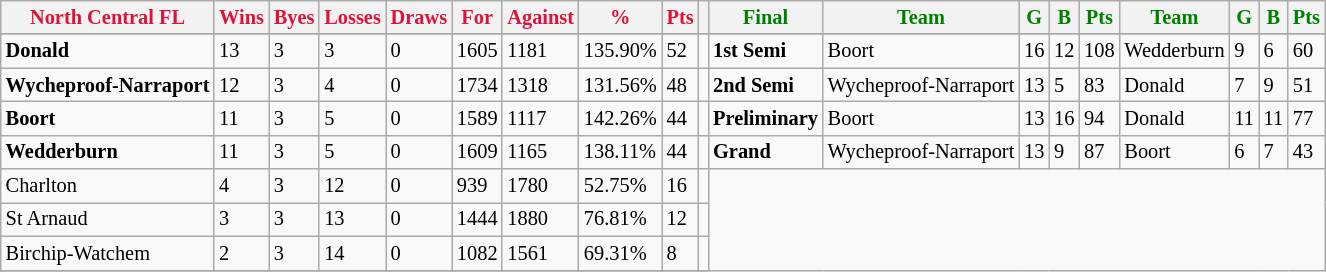<table style="font-size: 85%; text-align: left;" class="wikitable">
<tr>
<th style="color:crimson">North Central  FL</th>
<th style="color:crimson">Wins</th>
<th style="color:crimson">Byes</th>
<th style="color:crimson">Losses</th>
<th style="color:crimson">Draws</th>
<th style="color:crimson">For</th>
<th style="color:crimson">Against</th>
<th style="color:crimson">%</th>
<th style="color:crimson">Pts</th>
<th></th>
<th style="color:green">Final</th>
<th style="color:green">Team</th>
<th style="color:green">G</th>
<th style="color:green">B</th>
<th style="color:green">Pts</th>
<th style="color:green">Team</th>
<th style="color:green">G</th>
<th style="color:green">B</th>
<th style="color:green">Pts</th>
</tr>
<tr>
</tr>
<tr>
</tr>
<tr>
<td><strong>	Donald 	</strong></td>
<td>13</td>
<td>3</td>
<td>3</td>
<td>0</td>
<td>1605</td>
<td>1181</td>
<td>135.90%</td>
<td>52</td>
<td></td>
<td><strong>1st Semi</strong></td>
<td>Boort</td>
<td>16</td>
<td>12</td>
<td>108</td>
<td>Wedderburn</td>
<td>9</td>
<td>6</td>
<td>60</td>
</tr>
<tr>
<td><strong>	Wycheproof-Narraport	</strong></td>
<td>12</td>
<td>3</td>
<td>4</td>
<td>0</td>
<td>1734</td>
<td>1318</td>
<td>131.56%</td>
<td>48</td>
<td></td>
<td><strong>2nd Semi</strong></td>
<td>Wycheproof-Narraport</td>
<td>13</td>
<td>5</td>
<td>83</td>
<td>Donald</td>
<td>7</td>
<td>9</td>
<td>51</td>
</tr>
<tr>
<td><strong>	Boort	</strong></td>
<td>11</td>
<td>3</td>
<td>5</td>
<td>0</td>
<td>1589</td>
<td>1117</td>
<td>142.26%</td>
<td>44</td>
<td></td>
<td><strong>Preliminary</strong></td>
<td>Boort</td>
<td>13</td>
<td>16</td>
<td>94</td>
<td>Donald</td>
<td>11</td>
<td>11</td>
<td>77</td>
</tr>
<tr>
<td><strong>	Wedderburn	</strong></td>
<td>11</td>
<td>3</td>
<td>5</td>
<td>0</td>
<td>1609</td>
<td>1165</td>
<td>138.11%</td>
<td>44</td>
<td></td>
<td><strong>Grand</strong></td>
<td>Wycheproof-Narraport</td>
<td>13</td>
<td>9</td>
<td>87</td>
<td>Boort</td>
<td>6</td>
<td>7</td>
<td>43</td>
</tr>
<tr>
<td>Charlton</td>
<td>4</td>
<td>3</td>
<td>12</td>
<td>0</td>
<td>939</td>
<td>1780</td>
<td>52.75%</td>
<td>16</td>
<td></td>
</tr>
<tr>
<td>St Arnaud</td>
<td>3</td>
<td>3</td>
<td>13</td>
<td>0</td>
<td>1444</td>
<td>1880</td>
<td>76.81%</td>
<td>12</td>
<td></td>
</tr>
<tr>
<td>Birchip-Watchem</td>
<td>2</td>
<td>3</td>
<td>14</td>
<td>0</td>
<td>1082</td>
<td>1561</td>
<td>69.31%</td>
<td>8</td>
<td></td>
</tr>
<tr>
</tr>
</table>
